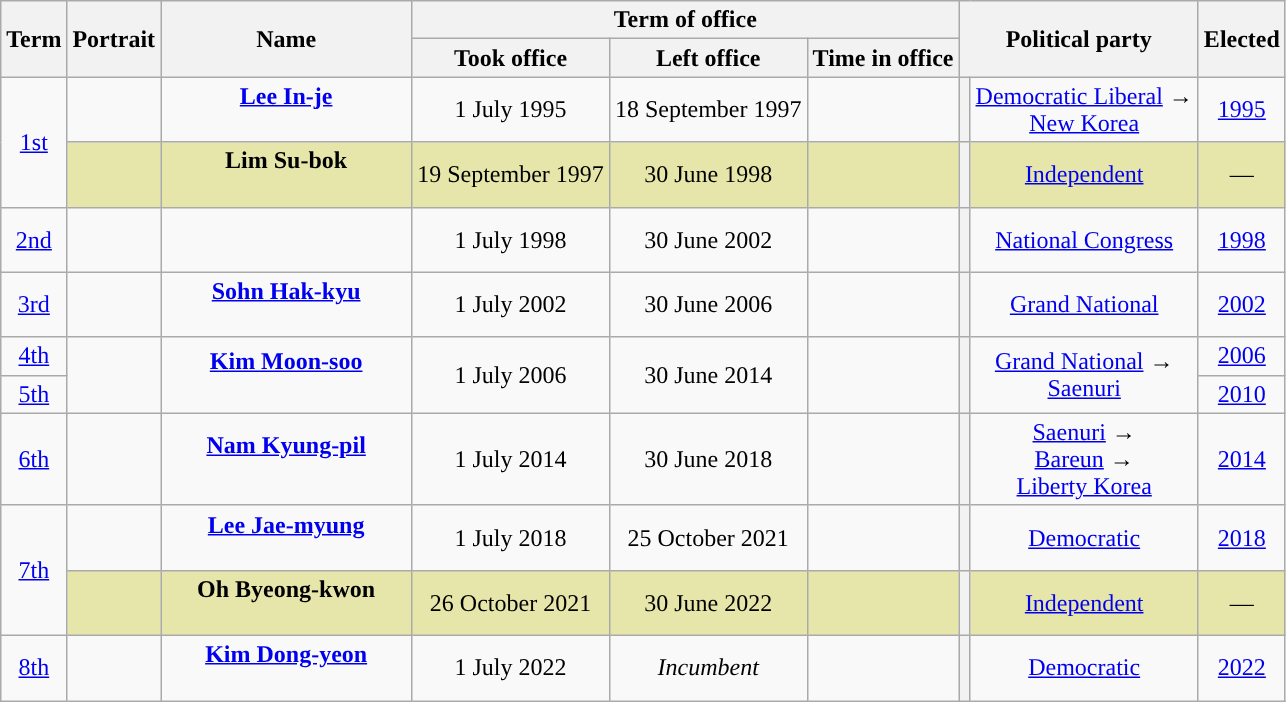<table class="wikitable" style="text-align:center">
<tr>
<th rowspan="2">Term</th>
<th rowspan="2">Portrait</th>
<th rowspan="2" width="160">Name<br></th>
<th colspan="3">Term of office</th>
<th colspan="2" rowspan="2">Political party</th>
<th rowspan="2">Elected</th>
</tr>
<tr>
<th>Took office</th>
<th>Left office</th>
<th>Time in office</th>
</tr>
<tr>
<td rowspan="2"><a href='#'>1st</a></td>
<td></td>
<td><strong><a href='#'>Lee In-je</a></strong><br><br></td>
<td>1 July 1995</td>
<td>18 September 1997</td>
<td></td>
<th style="background:"></th>
<td><a href='#'>Democratic Liberal</a> →<br><a href='#'>New Korea</a></td>
<td><a href='#'>1995</a></td>
</tr>
<tr style="background:#E6E6AA;">
<td></td>
<td><strong>Lim Su-bok</strong><br><br></td>
<td>19 September 1997</td>
<td>30 June 1998</td>
<td></td>
<th style="background:"></th>
<td><a href='#'>Independent</a></td>
<td>—</td>
</tr>
<tr>
<td><a href='#'>2nd</a></td>
<td></td>
<td><strong></strong><br><br></td>
<td>1 July 1998</td>
<td>30 June 2002</td>
<td></td>
<th style="background:"></th>
<td><a href='#'>National Congress</a></td>
<td><a href='#'>1998</a></td>
</tr>
<tr>
<td><a href='#'>3rd</a></td>
<td></td>
<td><strong><a href='#'>Sohn Hak-kyu</a></strong><br><br></td>
<td>1 July 2002</td>
<td>30 June 2006</td>
<td></td>
<th style="background:"></th>
<td><a href='#'>Grand National</a></td>
<td><a href='#'>2002</a></td>
</tr>
<tr>
<td><a href='#'>4th</a></td>
<td rowspan="2"></td>
<td rowspan="2"><strong><a href='#'>Kim Moon-soo</a></strong><br><br></td>
<td rowspan="2">1 July 2006</td>
<td rowspan="2">30 June 2014</td>
<td rowspan="2"></td>
<th rowspan="2" style="background:"></th>
<td rowspan="2"><a href='#'>Grand National</a> →<br><a href='#'>Saenuri</a></td>
<td><a href='#'>2006</a></td>
</tr>
<tr>
<td><a href='#'>5th</a></td>
<td><a href='#'>2010</a></td>
</tr>
<tr>
<td><a href='#'>6th</a></td>
<td></td>
<td><strong><a href='#'>Nam Kyung-pil</a></strong><br><br></td>
<td>1 July 2014</td>
<td>30 June 2018</td>
<td></td>
<th style="background:"></th>
<td><a href='#'>Saenuri</a> →<br><a href='#'>Bareun</a> →<br><a href='#'>Liberty Korea</a></td>
<td><a href='#'>2014</a></td>
</tr>
<tr>
<td rowspan="2"><a href='#'>7th</a></td>
<td></td>
<td><strong><a href='#'>Lee Jae-myung</a></strong><br><br></td>
<td>1 July 2018</td>
<td>25 October 2021</td>
<td></td>
<th style="background:"></th>
<td><a href='#'>Democratic</a></td>
<td><a href='#'>2018</a></td>
</tr>
<tr style="background:#E6E6AA;">
<td></td>
<td><strong>Oh Byeong-kwon</strong><br><br></td>
<td>26 October 2021</td>
<td>30 June 2022</td>
<td></td>
<th style="background:"></th>
<td><a href='#'>Independent</a></td>
<td>—</td>
</tr>
<tr>
<td><a href='#'>8th</a></td>
<td></td>
<td><strong><a href='#'>Kim Dong-yeon</a></strong><br><br></td>
<td>1 July 2022</td>
<td><em>Incumbent</em></td>
<td></td>
<th style="background:"></th>
<td><a href='#'>Democratic</a></td>
<td><a href='#'>2022</a></td>
</tr>
</table>
